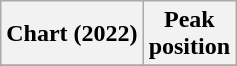<table class="wikitable sortable plainrowheaders" style="text-align:center">
<tr>
<th scope="col">Chart (2022)</th>
<th scope="col">Peak<br>position</th>
</tr>
<tr>
</tr>
</table>
